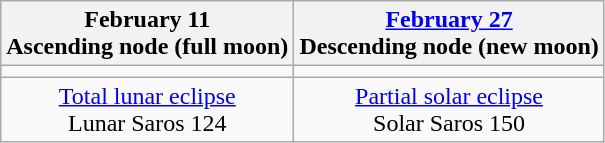<table class="wikitable">
<tr>
<th>February 11<br>Ascending node (full moon)<br></th>
<th><a href='#'>February 27</a><br>Descending node (new moon)<br></th>
</tr>
<tr>
<td></td>
<td></td>
</tr>
<tr align=center>
<td><a href='#'>Total lunar eclipse</a><br>Lunar Saros 124</td>
<td><a href='#'>Partial solar eclipse</a><br>Solar Saros 150</td>
</tr>
</table>
